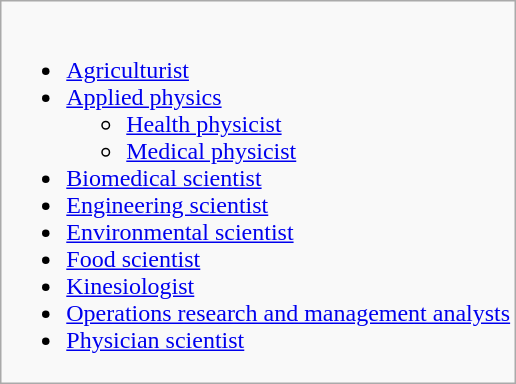<table class = wikitable>
<tr>
<td><br><ul><li><a href='#'>Agriculturist</a></li><li><a href='#'>Applied physics</a><ul><li><a href='#'>Health physicist</a></li><li><a href='#'>Medical physicist</a></li></ul></li><li><a href='#'>Biomedical scientist</a></li><li><a href='#'>Engineering scientist</a></li><li><a href='#'>Environmental scientist</a></li><li><a href='#'>Food scientist</a></li><li><a href='#'>Kinesiologist</a></li><li><a href='#'>Operations research and management analysts</a></li><li><a href='#'>Physician scientist</a></li></ul></td>
</tr>
</table>
